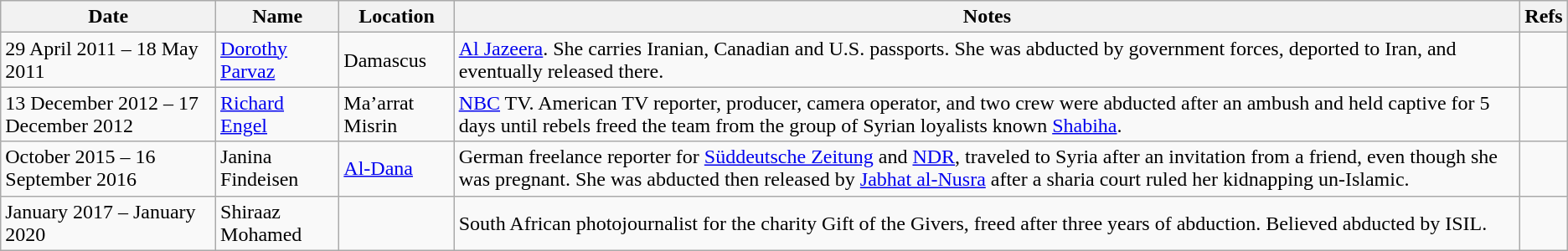<table class="wikitable sortable">
<tr>
<th>Date</th>
<th>Name</th>
<th>Location</th>
<th>Notes</th>
<th>Refs</th>
</tr>
<tr>
<td>29 April 2011 – 18 May 2011</td>
<td><a href='#'>Dorothy Parvaz</a></td>
<td>Damascus</td>
<td><a href='#'>Al Jazeera</a>. She carries Iranian, Canadian and U.S. passports. She was abducted by government forces, deported to Iran, and eventually released there.</td>
<td></td>
</tr>
<tr>
<td>13 December 2012 – 17 December 2012</td>
<td><a href='#'>Richard Engel</a></td>
<td>Ma’arrat Misrin</td>
<td><a href='#'>NBC</a> TV. American TV reporter, producer, camera operator, and two crew were abducted after an ambush and held captive for 5 days until rebels freed the team from the group of Syrian loyalists known <a href='#'>Shabiha</a>.</td>
<td></td>
</tr>
<tr>
<td>October 2015 – 16 September 2016</td>
<td>Janina Findeisen</td>
<td><a href='#'>Al-Dana</a></td>
<td>German freelance reporter for <a href='#'>Süddeutsche Zeitung</a> and <a href='#'>NDR</a>, traveled to Syria after an invitation from a friend, even though she was pregnant. She was abducted then released by <a href='#'>Jabhat al-Nusra</a> after a sharia court ruled her kidnapping un-Islamic.</td>
<td></td>
</tr>
<tr>
<td>January 2017 – January 2020</td>
<td>Shiraaz Mohamed</td>
<td></td>
<td>South African photojournalist for the charity Gift of the Givers, freed after three years of abduction. Believed abducted by ISIL.</td>
<td></td>
</tr>
</table>
